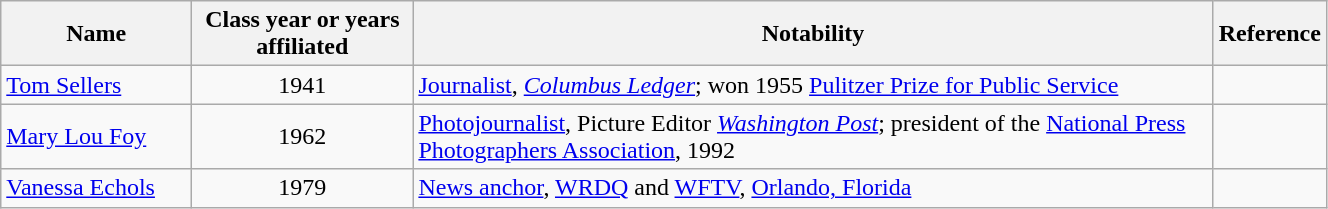<table class="wikitable sortable" style="width:70%">
<tr>
<th width="120">Name</th>
<th width="140" align=center>Class year or years affiliated</th>
<th>Notability</th>
<th width="10" class="unsortable">Reference</th>
</tr>
<tr>
<td><a href='#'>Tom Sellers</a></td>
<td align="center">1941</td>
<td><a href='#'>Journalist</a>, <em><a href='#'>Columbus Ledger</a></em>; won 1955 <a href='#'>Pulitzer Prize for Public Service</a></td>
<td align="center"></td>
</tr>
<tr>
<td><a href='#'>Mary Lou Foy</a></td>
<td align="center">1962</td>
<td><a href='#'>Photojournalist</a>, Picture Editor <em><a href='#'>Washington Post</a></em>; president of the <a href='#'>National Press Photographers Association</a>, 1992</td>
<td align="center"></td>
</tr>
<tr>
<td><a href='#'>Vanessa Echols</a></td>
<td align="center">1979</td>
<td><a href='#'>News anchor</a>, <a href='#'>WRDQ</a> and <a href='#'>WFTV</a>, <a href='#'>Orlando, Florida</a></td>
<td align="center"></td>
</tr>
</table>
